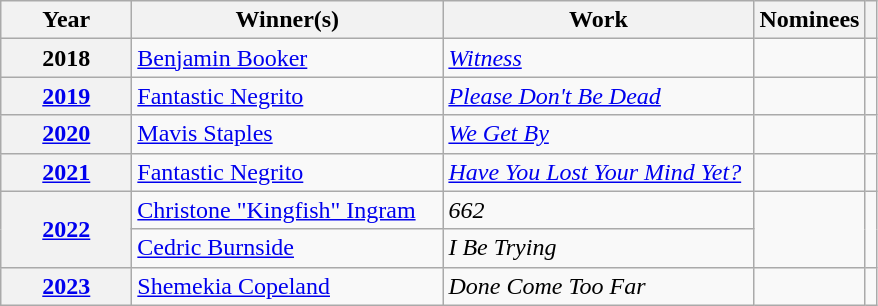<table class="wikitable sortable">
<tr>
<th scope="col" style="width:5em;">Year</th>
<th scope="col" style="width:200px;">Winner(s)</th>
<th scope="col" style="width:200px;">Work</th>
<th scope="col" class="unsortable">Nominees</th>
<th scope="col" class="unsortable"></th>
</tr>
<tr>
<th scope="row">2018</th>
<td><a href='#'>Benjamin Booker</a></td>
<td><em><a href='#'>Witness</a></em></td>
<td></td>
<td align="center"></td>
</tr>
<tr>
<th scope="row"><a href='#'>2019</a></th>
<td><a href='#'>Fantastic Negrito</a></td>
<td><em><a href='#'>Please Don't Be Dead</a></em></td>
<td></td>
<td align="center"></td>
</tr>
<tr>
<th scope="row"><a href='#'>2020</a></th>
<td><a href='#'>Mavis Staples</a></td>
<td><em><a href='#'>We Get By</a></em></td>
<td></td>
<td align="center"></td>
</tr>
<tr>
<th scope="row"><a href='#'>2021</a></th>
<td><a href='#'>Fantastic Negrito</a></td>
<td><em><a href='#'>Have You Lost Your Mind Yet?</a></em></td>
<td></td>
<td align="center"></td>
</tr>
<tr>
<th rowspan="2" scope="row"><a href='#'>2022</a></th>
<td><a href='#'>Christone "Kingfish" Ingram</a></td>
<td><em>662</em></td>
<td rowspan="2"></td>
<td align="center" rowspan="2"></td>
</tr>
<tr>
<td><a href='#'>Cedric Burnside</a></td>
<td><em>I Be Trying</em></td>
</tr>
<tr>
<th scope="row"><a href='#'>2023</a></th>
<td><a href='#'>Shemekia Copeland</a></td>
<td><em>Done Come Too Far</em></td>
<td></td>
<td align="center"></td>
</tr>
</table>
